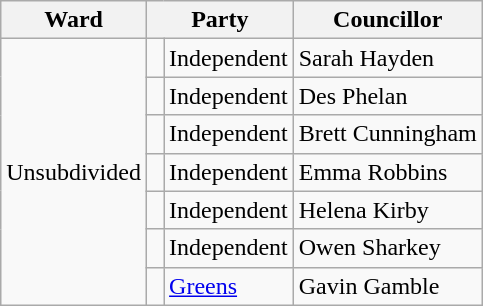<table class="wikitable">
<tr>
<th>Ward</th>
<th colspan="2">Party</th>
<th>Councillor</th>
</tr>
<tr>
<td rowspan="7">Unsubdivided</td>
<td> </td>
<td>Independent</td>
<td>Sarah Hayden</td>
</tr>
<tr>
<td> </td>
<td>Independent</td>
<td>Des Phelan</td>
</tr>
<tr>
<td> </td>
<td>Independent</td>
<td>Brett Cunningham</td>
</tr>
<tr>
<td> </td>
<td>Independent</td>
<td>Emma Robbins</td>
</tr>
<tr>
<td> </td>
<td>Independent</td>
<td>Helena Kirby</td>
</tr>
<tr>
<td> </td>
<td>Independent</td>
<td>Owen Sharkey</td>
</tr>
<tr>
<td> </td>
<td><a href='#'>Greens</a></td>
<td>Gavin Gamble</td>
</tr>
</table>
